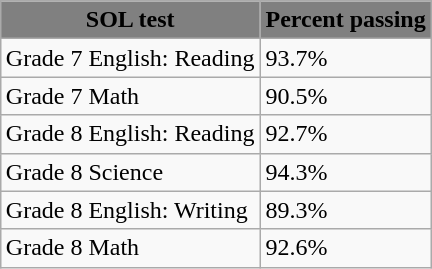<table class="wikitable" style="margin:auto; float:right;">
<tr>
<th style="background:gray;">SOL test</th>
<th style="background:gray;">Percent passing</th>
</tr>
<tr>
<td>Grade 7 English: Reading</td>
<td>93.7%</td>
</tr>
<tr>
<td>Grade 7 Math</td>
<td>90.5%</td>
</tr>
<tr>
<td>Grade 8 English: Reading</td>
<td>92.7%</td>
</tr>
<tr>
<td>Grade 8 Science</td>
<td>94.3%</td>
</tr>
<tr>
<td>Grade 8 English: Writing</td>
<td>89.3%</td>
</tr>
<tr>
<td>Grade 8 Math</td>
<td>92.6%</td>
</tr>
</table>
